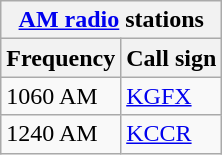<table class="wikitable">
<tr>
<th align="center" colspan="6"><a href='#'>AM radio</a> stations</th>
</tr>
<tr>
<th>Frequency</th>
<th>Call sign</th>
</tr>
<tr>
<td>1060 AM</td>
<td><a href='#'>KGFX</a></td>
</tr>
<tr>
<td>1240 AM</td>
<td><a href='#'>KCCR</a></td>
</tr>
</table>
